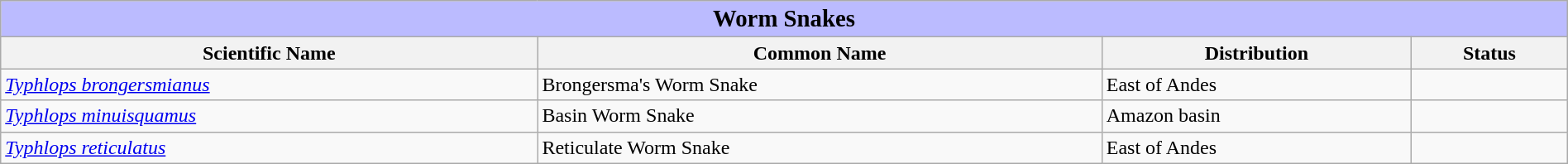<table class="wikitable" style="width:100%;">
<tr>
<td colspan="100%" align="center" bgcolor="#BBBBFF"><big><strong>Worm Snakes</strong></big></td>
</tr>
<tr>
<th>Scientific Name</th>
<th>Common Name</th>
<th>Distribution</th>
<th>Status</th>
</tr>
<tr>
<td><em><a href='#'>Typhlops brongersmianus</a></em></td>
<td>Brongersma's Worm Snake</td>
<td>East of Andes</td>
<td></td>
</tr>
<tr>
<td><em><a href='#'>Typhlops minuisquamus</a></em></td>
<td>Basin Worm Snake</td>
<td>Amazon basin</td>
<td></td>
</tr>
<tr>
<td><em><a href='#'>Typhlops reticulatus</a></em></td>
<td>Reticulate Worm Snake</td>
<td>East of Andes</td>
<td></td>
</tr>
</table>
